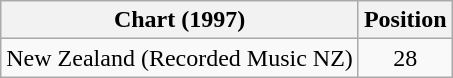<table class="wikitable">
<tr>
<th>Chart (1997)</th>
<th>Position</th>
</tr>
<tr>
<td align="left">New Zealand (Recorded Music NZ)</td>
<td align="center">28</td>
</tr>
</table>
